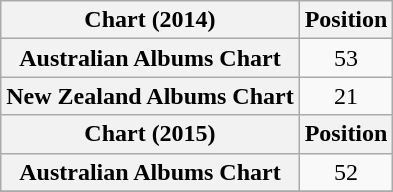<table class="wikitable sortable plainrowheaders" style="text-align:center">
<tr>
<th scope="col">Chart (2014)</th>
<th scope="col">Position</th>
</tr>
<tr>
<th scope="row">Australian Albums Chart</th>
<td>53</td>
</tr>
<tr>
<th scope="row">New Zealand Albums Chart</th>
<td>21</td>
</tr>
<tr>
<th scope="col">Chart (2015)</th>
<th scope="col">Position</th>
</tr>
<tr>
<th scope="row">Australian Albums Chart</th>
<td>52</td>
</tr>
<tr>
</tr>
<tr>
</tr>
</table>
